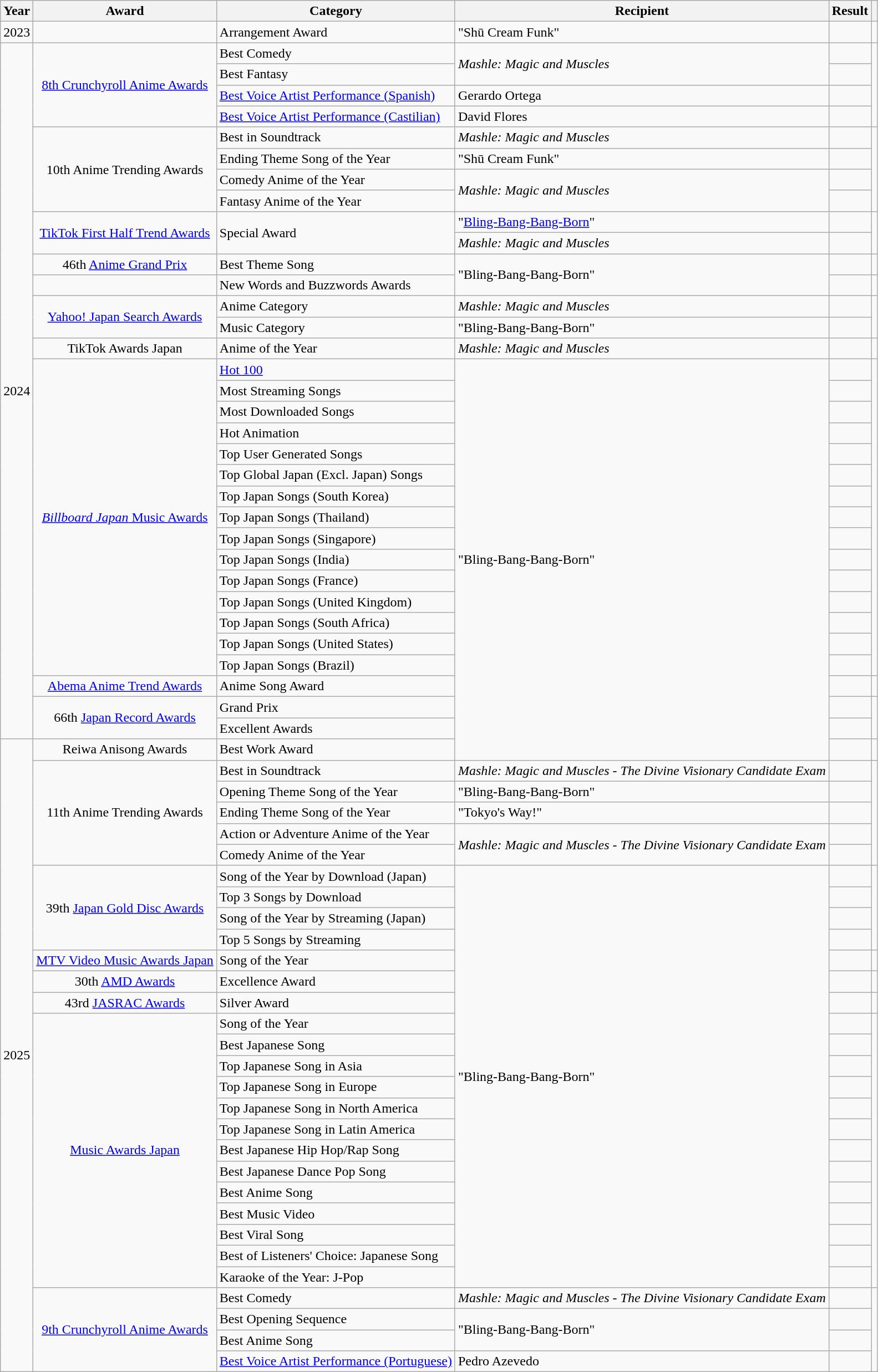<table class="wikitable plainrowheaders sortable">
<tr>
<th scope="col">Year</th>
<th scope="col">Award</th>
<th scope="col">Category</th>
<th scope="col">Recipient</th>
<th scope="col">Result</th>
<th scope="col" class="unsortable"></th>
</tr>
<tr>
<td align="center">2023</td>
<td align="center"></td>
<td>Arrangement Award</td>
<td>"Shū Cream Funk" </td>
<td></td>
<td style="text-align:center;"></td>
</tr>
<tr>
<td rowspan="33" align="center">2024</td>
<td rowspan="4" align="center"><a href='#'>8th Crunchyroll Anime Awards</a></td>
<td>Best Comedy</td>
<td rowspan="2"><em>Mashle: Magic and Muscles</em></td>
<td></td>
<td rowspan="4" style="text-align:center;"></td>
</tr>
<tr>
<td>Best Fantasy</td>
<td></td>
</tr>
<tr>
<td><a href='#'>Best Voice Artist Performance (Spanish)</a></td>
<td>Gerardo Ortega </td>
<td></td>
</tr>
<tr>
<td><a href='#'>Best Voice Artist Performance (Castilian)</a></td>
<td>David Flores </td>
<td></td>
</tr>
<tr>
<td rowspan="4" align="center">10th Anime Trending Awards</td>
<td>Best in Soundtrack</td>
<td><em>Mashle: Magic and Muscles</em></td>
<td></td>
<td rowspan="4" style="text-align:center;"><br></td>
</tr>
<tr>
<td>Ending Theme Song of the Year</td>
<td>"Shū Cream Funk" </td>
<td></td>
</tr>
<tr>
<td>Comedy Anime of the Year</td>
<td rowspan="2"><em>Mashle: Magic and Muscles</em></td>
<td></td>
</tr>
<tr>
<td>Fantasy Anime of the Year</td>
<td></td>
</tr>
<tr>
<td rowspan="2" align="center"><a href='#'>TikTok First Half Trend Awards</a></td>
<td rowspan="2">Special Award</td>
<td>"<a href='#'>Bling-Bang-Bang-Born</a>" </td>
<td></td>
<td rowspan="2" style="text-align:center;"></td>
</tr>
<tr>
<td><em>Mashle: Magic and Muscles</em></td>
<td></td>
</tr>
<tr>
<td align="center">46th <a href='#'>Anime Grand Prix</a></td>
<td>Best Theme Song</td>
<td rowspan="2">"Bling-Bang-Bang-Born" </td>
<td></td>
<td style="text-align:center;"></td>
</tr>
<tr>
<td align="center"> </td>
<td>New Words and Buzzwords Awards</td>
<td></td>
<td style="text-align:center;"></td>
</tr>
<tr>
<td rowspan="2" align="center"><a href='#'>Yahoo! Japan Search Awards</a></td>
<td>Anime Category</td>
<td><em>Mashle: Magic and Muscles</em></td>
<td></td>
<td rowspan="2" style="text-align:center;"></td>
</tr>
<tr>
<td>Music Category</td>
<td>"Bling-Bang-Bang-Born" </td>
<td></td>
</tr>
<tr>
<td align="center">TikTok Awards Japan</td>
<td>Anime of the Year</td>
<td><em>Mashle: Magic and Muscles</em></td>
<td></td>
<td style="text-align:center;"></td>
</tr>
<tr>
<td rowspan="15" align="center"><a href='#'><em>Billboard Japan</em> Music Awards</a></td>
<td><a href='#'>Hot 100</a></td>
<td rowspan="19">"Bling-Bang-Bang-Born" </td>
<td></td>
<td rowspan="15" style="text-align:center;"></td>
</tr>
<tr>
<td>Most Streaming Songs</td>
<td></td>
</tr>
<tr>
<td>Most Downloaded Songs</td>
<td></td>
</tr>
<tr>
<td>Hot Animation</td>
<td></td>
</tr>
<tr>
<td>Top User Generated Songs</td>
<td></td>
</tr>
<tr>
<td>Top Global Japan (Excl. Japan) Songs</td>
<td></td>
</tr>
<tr>
<td>Top Japan Songs (South Korea)</td>
<td></td>
</tr>
<tr>
<td>Top Japan Songs (Thailand)</td>
<td></td>
</tr>
<tr>
<td>Top Japan Songs (Singapore)</td>
<td></td>
</tr>
<tr>
<td>Top Japan Songs (India)</td>
<td></td>
</tr>
<tr>
<td>Top Japan Songs (France)</td>
<td></td>
</tr>
<tr>
<td>Top Japan Songs (United Kingdom)</td>
<td></td>
</tr>
<tr>
<td>Top Japan Songs (South Africa)</td>
<td></td>
</tr>
<tr>
<td>Top Japan Songs (United States)</td>
<td></td>
</tr>
<tr>
<td>Top Japan Songs (Brazil)</td>
<td></td>
</tr>
<tr>
<td align="center"><a href='#'>Abema Anime Trend Awards</a></td>
<td>Anime Song Award</td>
<td></td>
<td style="text-align:center;"></td>
</tr>
<tr>
<td rowspan="2" align="center">66th <a href='#'>Japan Record Awards</a></td>
<td>Grand Prix</td>
<td></td>
<td rowspan="2" style="text-align:center;"></td>
</tr>
<tr>
<td>Excellent Awards</td>
<td></td>
</tr>
<tr>
<td rowspan="30" align="center">2025</td>
<td align="center">Reiwa Anisong Awards</td>
<td>Best Work Award</td>
<td></td>
<td style="text-align:center;"></td>
</tr>
<tr>
<td rowspan="5" align="center">11th Anime Trending Awards</td>
<td>Best in Soundtrack</td>
<td><em>Mashle: Magic and Muscles - The Divine Visionary Candidate Exam</em></td>
<td></td>
<td rowspan="5" style="text-align:center;"></td>
</tr>
<tr>
<td>Opening Theme Song of the Year</td>
<td>"Bling-Bang-Bang-Born" </td>
<td></td>
</tr>
<tr>
<td>Ending Theme Song of the Year</td>
<td>"Tokyo's Way!" </td>
<td></td>
</tr>
<tr>
<td>Action or Adventure Anime of the Year</td>
<td rowspan="2"><em>Mashle: Magic and Muscles - The Divine Visionary Candidate Exam</em></td>
<td></td>
</tr>
<tr>
<td>Comedy Anime of the Year</td>
<td></td>
</tr>
<tr>
<td rowspan="4" align="center">39th <a href='#'>Japan Gold Disc Awards</a></td>
<td>Song of the Year by Download (Japan)</td>
<td rowspan="20">"Bling-Bang-Bang-Born" </td>
<td></td>
<td rowspan="4" style="text-align:center;"></td>
</tr>
<tr>
<td>Top 3 Songs by Download</td>
<td></td>
</tr>
<tr>
<td>Song of the Year by Streaming (Japan)</td>
<td></td>
</tr>
<tr>
<td>Top 5 Songs by Streaming</td>
<td></td>
</tr>
<tr>
<td align="center"><a href='#'>MTV Video Music Awards Japan</a></td>
<td>Song of the Year</td>
<td></td>
<td style="text-align:center;"></td>
</tr>
<tr>
<td align="center">30th <a href='#'>AMD Awards</a></td>
<td>Excellence Award</td>
<td></td>
<td style="text-align:center;"></td>
</tr>
<tr>
<td align="center">43rd <a href='#'>JASRAC Awards</a></td>
<td>Silver Award</td>
<td></td>
<td style="text-align:center;"></td>
</tr>
<tr>
<td rowspan="13" align="center"><a href='#'>Music Awards Japan</a></td>
<td>Song of the Year</td>
<td></td>
<td rowspan="13" style="text-align:center;"></td>
</tr>
<tr>
<td>Best Japanese Song</td>
<td></td>
</tr>
<tr>
<td>Top Japanese Song in Asia</td>
<td></td>
</tr>
<tr>
<td>Top Japanese Song in Europe</td>
<td></td>
</tr>
<tr>
<td>Top Japanese Song in North America</td>
<td></td>
</tr>
<tr>
<td>Top Japanese Song in Latin America</td>
<td></td>
</tr>
<tr>
<td>Best Japanese Hip Hop/Rap Song</td>
<td></td>
</tr>
<tr>
<td>Best Japanese Dance Pop Song</td>
<td></td>
</tr>
<tr>
<td>Best Anime Song</td>
<td></td>
</tr>
<tr>
<td>Best Music Video</td>
<td></td>
</tr>
<tr>
<td>Best Viral Song</td>
<td></td>
</tr>
<tr>
<td>Best of Listeners' Choice: Japanese Song</td>
<td></td>
</tr>
<tr>
<td>Karaoke of the Year: J-Pop</td>
<td></td>
</tr>
<tr>
<td rowspan="4" align="center"><a href='#'>9th Crunchyroll Anime Awards</a></td>
<td>Best Comedy</td>
<td><em>Mashle: Magic and Muscles - The Divine Visionary Candidate Exam</em></td>
<td></td>
<td rowspan="4" style="text-align:center;"></td>
</tr>
<tr>
<td>Best Opening Sequence</td>
<td rowspan="2">"Bling-Bang-Bang-Born" </td>
<td></td>
</tr>
<tr>
<td>Best Anime Song</td>
<td></td>
</tr>
<tr>
<td><a href='#'>Best Voice Artist Performance (Portuguese)</a></td>
<td>Pedro Azevedo </td>
<td></td>
</tr>
</table>
